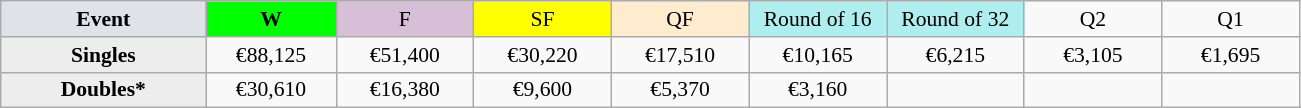<table class=wikitable style=font-size:90%;text-align:center>
<tr>
<td style="width:130px; background:#dfe2e9;"><strong>Event</strong></td>
<td style="width:80px; background:lime;"><strong>W</strong></td>
<td style="width:85px; background:thistle;">F</td>
<td style="width:85px; background:#ff0;">SF</td>
<td style="width:85px; background:#ffebcd;">QF</td>
<td style="width:85px; background:#afeeee;">Round of 16</td>
<td style="width:85px; background:#afeeee;">Round of 32</td>
<td width=85>Q2</td>
<td width=85>Q1</td>
</tr>
<tr>
<td style="background:#ededed;"><strong>Singles</strong></td>
<td>€88,125</td>
<td>€51,400</td>
<td>€30,220</td>
<td>€17,510</td>
<td>€10,165</td>
<td>€6,215</td>
<td>€3,105</td>
<td>€1,695</td>
</tr>
<tr>
<td style="background:#ededed;"><strong>Doubles*</strong></td>
<td>€30,610</td>
<td>€16,380</td>
<td>€9,600</td>
<td>€5,370</td>
<td>€3,160</td>
<td></td>
<td></td>
<td></td>
</tr>
</table>
